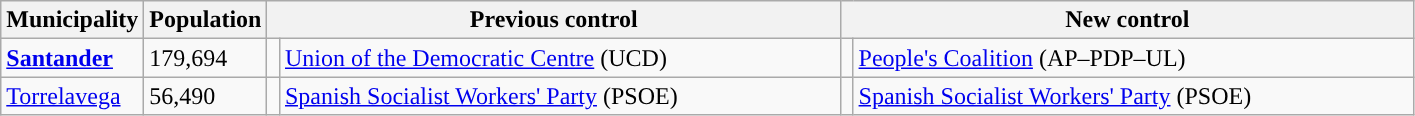<table class="wikitable sortable">
<tr>
<th>Municipality</th>
<th>Population</th>
<th colspan="2" style="width:375px;">Previous control</th>
<th colspan="2" style="width:375px;">New control</th>
</tr>
<tr>
<td><strong><a href='#'>Santander</a></strong></td>
<td>179,694</td>
<td width="1" style="color:inherit;background:"></td>
<td><a href='#'>Union of the Democratic Centre</a> (UCD)</td>
<td width="1" style="color:inherit;background:"></td>
<td><a href='#'>People's Coalition</a> (AP–PDP–UL)</td>
</tr>
<tr>
<td><a href='#'>Torrelavega</a></td>
<td>56,490</td>
<td style="color:inherit;background:"></td>
<td><a href='#'>Spanish Socialist Workers' Party</a> (PSOE)</td>
<td style="color:inherit;background:"></td>
<td><a href='#'>Spanish Socialist Workers' Party</a> (PSOE)</td>
</tr>
</table>
